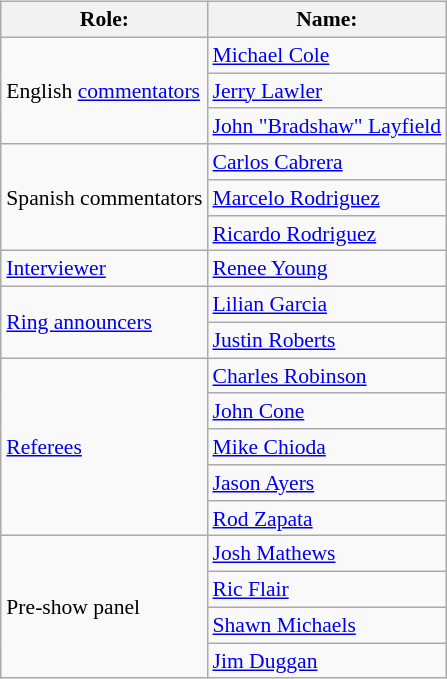<table class=wikitable style="font-size:90%; margin: 0.5em 0 0.5em 1em; float: right; clear: right;">
<tr>
<th>Role:</th>
<th>Name:</th>
</tr>
<tr>
<td rowspan=3>English <a href='#'>commentators</a></td>
<td><a href='#'>Michael Cole</a></td>
</tr>
<tr>
<td><a href='#'>Jerry Lawler</a></td>
</tr>
<tr>
<td><a href='#'>John "Bradshaw" Layfield</a></td>
</tr>
<tr>
<td rowspan=3>Spanish commentators</td>
<td><a href='#'>Carlos Cabrera</a></td>
</tr>
<tr>
<td><a href='#'>Marcelo Rodriguez</a></td>
</tr>
<tr>
<td><a href='#'>Ricardo Rodriguez</a></td>
</tr>
<tr>
<td><a href='#'>Interviewer</a></td>
<td><a href='#'>Renee Young</a></td>
</tr>
<tr>
<td rowspan=2><a href='#'>Ring announcers</a></td>
<td><a href='#'>Lilian Garcia</a></td>
</tr>
<tr>
<td><a href='#'>Justin Roberts</a></td>
</tr>
<tr>
<td rowspan=5><a href='#'>Referees</a></td>
<td><a href='#'>Charles Robinson</a></td>
</tr>
<tr>
<td><a href='#'>John Cone</a></td>
</tr>
<tr>
<td><a href='#'>Mike Chioda</a></td>
</tr>
<tr>
<td><a href='#'>Jason Ayers</a> </td>
</tr>
<tr>
<td><a href='#'>Rod Zapata</a> </td>
</tr>
<tr>
<td rowspan=4>Pre-show panel</td>
<td><a href='#'>Josh Mathews</a></td>
</tr>
<tr>
<td><a href='#'>Ric Flair</a></td>
</tr>
<tr>
<td><a href='#'>Shawn Michaels</a></td>
</tr>
<tr>
<td><a href='#'>Jim Duggan</a></td>
</tr>
</table>
